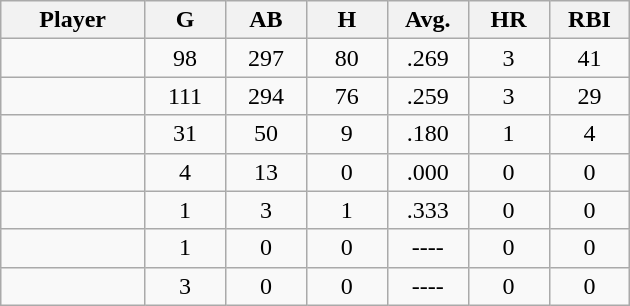<table class="wikitable sortable">
<tr>
<th bgcolor="#DDDDFF" width="16%">Player</th>
<th bgcolor="#DDDDFF" width="9%">G</th>
<th bgcolor="#DDDDFF" width="9%">AB</th>
<th bgcolor="#DDDDFF" width="9%">H</th>
<th bgcolor="#DDDDFF" width="9%">Avg.</th>
<th bgcolor="#DDDDFF" width="9%">HR</th>
<th bgcolor="#DDDDFF" width="9%">RBI</th>
</tr>
<tr align="center">
<td></td>
<td>98</td>
<td>297</td>
<td>80</td>
<td>.269</td>
<td>3</td>
<td>41</td>
</tr>
<tr align="center">
<td></td>
<td>111</td>
<td>294</td>
<td>76</td>
<td>.259</td>
<td>3</td>
<td>29</td>
</tr>
<tr align="center">
<td></td>
<td>31</td>
<td>50</td>
<td>9</td>
<td>.180</td>
<td>1</td>
<td>4</td>
</tr>
<tr align="center">
<td></td>
<td>4</td>
<td>13</td>
<td>0</td>
<td>.000</td>
<td>0</td>
<td>0</td>
</tr>
<tr align="center">
<td></td>
<td>1</td>
<td>3</td>
<td>1</td>
<td>.333</td>
<td>0</td>
<td>0</td>
</tr>
<tr align="center">
<td></td>
<td>1</td>
<td>0</td>
<td>0</td>
<td>----</td>
<td>0</td>
<td>0</td>
</tr>
<tr align="center">
<td></td>
<td>3</td>
<td>0</td>
<td>0</td>
<td>----</td>
<td>0</td>
<td>0</td>
</tr>
</table>
